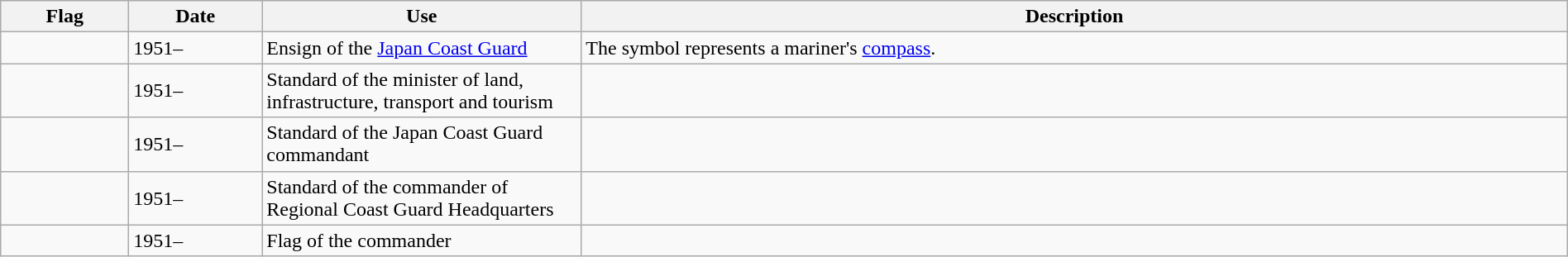<table class="wikitable" width="100%">
<tr>
<th>Flag</th>
<th style="width:100px;">Date</th>
<th style="width:250px;">Use</th>
<th style="min-width:250px;">Description</th>
</tr>
<tr>
<td></td>
<td>1951–</td>
<td>Ensign of the <a href='#'>Japan Coast Guard</a></td>
<td>The symbol represents a mariner's <a href='#'>compass</a>.</td>
</tr>
<tr>
<td></td>
<td>1951–</td>
<td>Standard of the minister of land, infrastructure, transport and tourism</td>
<td></td>
</tr>
<tr>
<td></td>
<td>1951–</td>
<td>Standard of the Japan Coast Guard commandant</td>
<td></td>
</tr>
<tr>
<td></td>
<td>1951–</td>
<td>Standard of the commander of Regional Coast Guard Headquarters</td>
<td></td>
</tr>
<tr>
<td></td>
<td>1951–</td>
<td>Flag of the commander</td>
<td></td>
</tr>
</table>
